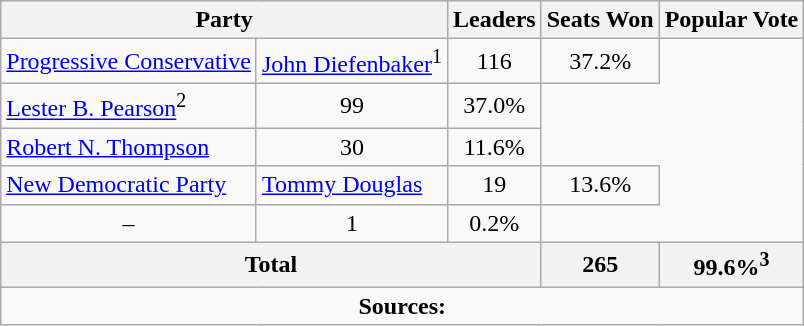<table class="wikitable">
<tr>
<th colspan="2">Party</th>
<th>Leaders</th>
<th>Seats Won</th>
<th>Popular Vote</th>
</tr>
<tr>
<td><a href='#'>Progressive Conservative</a></td>
<td><a href='#'>John Diefenbaker</a><sup>1</sup></td>
<td align=center>116</td>
<td align=center>37.2%</td>
</tr>
<tr>
<td><a href='#'>Lester B. Pearson</a><sup>2</sup></td>
<td align=center>99</td>
<td align=center>37.0%</td>
</tr>
<tr>
<td><a href='#'>Robert N. Thompson</a></td>
<td align=center>30</td>
<td align=center>11.6%</td>
</tr>
<tr>
<td><a href='#'>New Democratic Party</a></td>
<td><a href='#'>Tommy Douglas</a></td>
<td align=center>19</td>
<td align=center>13.6%</td>
</tr>
<tr>
<td align=center>–</td>
<td align=center>1</td>
<td align=center>0.2%</td>
</tr>
<tr>
<th colspan=3 align=left>Total</th>
<th align=center>265</th>
<th align=center>99.6%<sup>3</sup></th>
</tr>
<tr>
<td align="center" colspan=5><strong>Sources:</strong> </td>
</tr>
</table>
